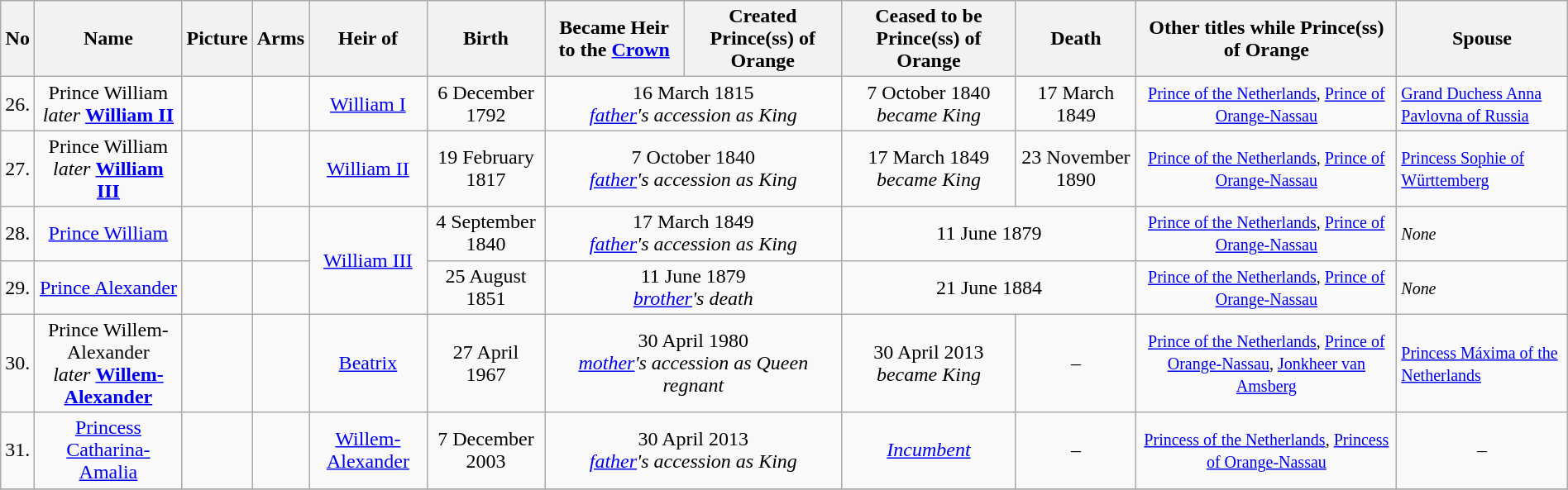<table width=100% class="wikitable">
<tr>
<th>No</th>
<th>Name</th>
<th>Picture</th>
<th>Arms</th>
<th>Heir of</th>
<th>Birth</th>
<th>Became Heir to the <a href='#'>Crown</a></th>
<th>Created Prince(ss) of Orange</th>
<th>Ceased to be Prince(ss) of Orange</th>
<th>Death</th>
<th>Other titles while Prince(ss) of Orange</th>
<th>Spouse</th>
</tr>
<tr>
<td align="center">26.</td>
<td align="center">Prince William<br><em>later</em> <strong><a href='#'>William II</a></strong></td>
<td align="center"></td>
<td align="center"></td>
<td align="center"><a href='#'>William I</a></td>
<td align="center">6 December 1792</td>
<td align="center" colspan="2">16 March 1815<br><em><a href='#'>father</a>'s accession as King</em></td>
<td align="center">7 October 1840<br><em>became King</em></td>
<td align="center">17 March 1849</td>
<td align="center"><small><a href='#'>Prince of the Netherlands</a>, <a href='#'>Prince of Orange-Nassau</a></small></td>
<td><small><a href='#'>Grand Duchess Anna Pavlovna of Russia</a></small></td>
</tr>
<tr>
<td align="center">27.</td>
<td align="center">Prince William<br><em>later</em> <strong><a href='#'>William III</a></strong></td>
<td align="center"></td>
<td align="center"></td>
<td align="center"><a href='#'>William II</a></td>
<td align="center">19 February 1817</td>
<td align="center" colspan="2">7 October 1840<br><em><a href='#'>father</a>'s accession as King</em></td>
<td align="center">17 March 1849<br><em>became King</em></td>
<td align="center">23 November 1890</td>
<td align="center"><small><a href='#'>Prince of the Netherlands</a>, <a href='#'>Prince of Orange-Nassau</a></small></td>
<td><small><a href='#'>Princess Sophie of Württemberg</a></small></td>
</tr>
<tr>
<td align="center">28.</td>
<td align="center"><a href='#'>Prince William</a></td>
<td align="center"></td>
<td align="center"></td>
<td align="center" rowspan="2"><a href='#'>William III</a></td>
<td align="center">4 September 1840</td>
<td align="center" colspan="2">17 March 1849<br><em><a href='#'>father</a>'s accession as King</em></td>
<td align="center" colspan="2">11 June 1879</td>
<td align="center"><small><a href='#'>Prince of the Netherlands</a>, <a href='#'>Prince of Orange-Nassau</a></small></td>
<td><small><em>None</em></small></td>
</tr>
<tr>
<td align="center">29.</td>
<td align="center"><a href='#'>Prince Alexander</a></td>
<td align="center"></td>
<td align="center"></td>
<td align="center">25 August 1851</td>
<td align="center" colspan="2">11 June 1879 <br><em><a href='#'>brother</a>'s death</em></td>
<td align="center" colspan="2">21 June 1884</td>
<td align="center"><small><a href='#'>Prince of the Netherlands</a>, <a href='#'>Prince of Orange-Nassau</a></small></td>
<td><small><em>None</em></small></td>
</tr>
<tr>
<td align="center">30.</td>
<td align="center">Prince Willem-Alexander<br><em>later</em> <strong><a href='#'>Willem-Alexander</a></strong><br></td>
<td align="center"></td>
<td align="center"></td>
<td align="center"><a href='#'>Beatrix</a></td>
<td align="center">27 April 1967</td>
<td align="center" colspan="2">30 April 1980 <br><em><a href='#'>mother</a>'s accession as Queen regnant</em></td>
<td align="center">30 April 2013<br><em>became King</em></td>
<td align="center">–</td>
<td align="center"><small><a href='#'>Prince of the Netherlands</a>, <a href='#'>Prince of Orange-Nassau</a>, <a href='#'>Jonkheer van Amsberg</a></small></td>
<td><small><a href='#'>Princess Máxima of the Netherlands</a></small></td>
</tr>
<tr>
<td align="center">31.</td>
<td align="center"><a href='#'>Princess Catharina-Amalia</a><br></td>
<td align="center"></td>
<td align="center"></td>
<td align="center"><a href='#'>Willem-Alexander</a></td>
<td align="center">7 December 2003</td>
<td align="center" colspan="2">30 April 2013 <br><em><a href='#'>father</a>'s accession as King</em></td>
<td align="center"><em><a href='#'>Incumbent</a></em></td>
<td align="center">–</td>
<td align="center"><small><a href='#'>Princess of the Netherlands</a>, <a href='#'>Princess of Orange-Nassau</a></small></td>
<td align="center">–</td>
</tr>
<tr>
</tr>
</table>
